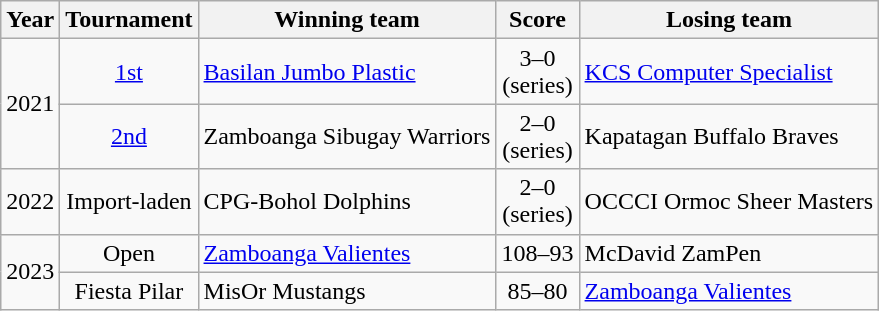<table class="wikitable">
<tr>
<th>Year</th>
<th>Tournament</th>
<th>Winning team</th>
<th>Score</th>
<th>Losing team</th>
</tr>
<tr>
<td align=center rowspan="2">2021</td>
<td align=center><a href='#'>1st</a></td>
<td><a href='#'>Basilan Jumbo Plastic</a></td>
<td align=center>3–0 <br> (series)</td>
<td><a href='#'>KCS Computer Specialist</a></td>
</tr>
<tr>
<td align=center><a href='#'>2nd</a></td>
<td>Zamboanga Sibugay Warriors</td>
<td align=center>2–0 <br> (series)</td>
<td>Kapatagan Buffalo Braves</td>
</tr>
<tr>
<td align=center>2022</td>
<td align=center>Import-laden</td>
<td>CPG-Bohol Dolphins</td>
<td align=center>2–0 <br> (series)</td>
<td>OCCCI Ormoc Sheer Masters</td>
</tr>
<tr>
<td align=center rowspan="2">2023</td>
<td align=center>Open</td>
<td><a href='#'>Zamboanga Valientes</a></td>
<td align=center>108–93</td>
<td>McDavid ZamPen</td>
</tr>
<tr>
<td align=center>Fiesta Pilar</td>
<td>MisOr Mustangs</td>
<td align=center>85–80</td>
<td><a href='#'>Zamboanga Valientes</a></td>
</tr>
</table>
